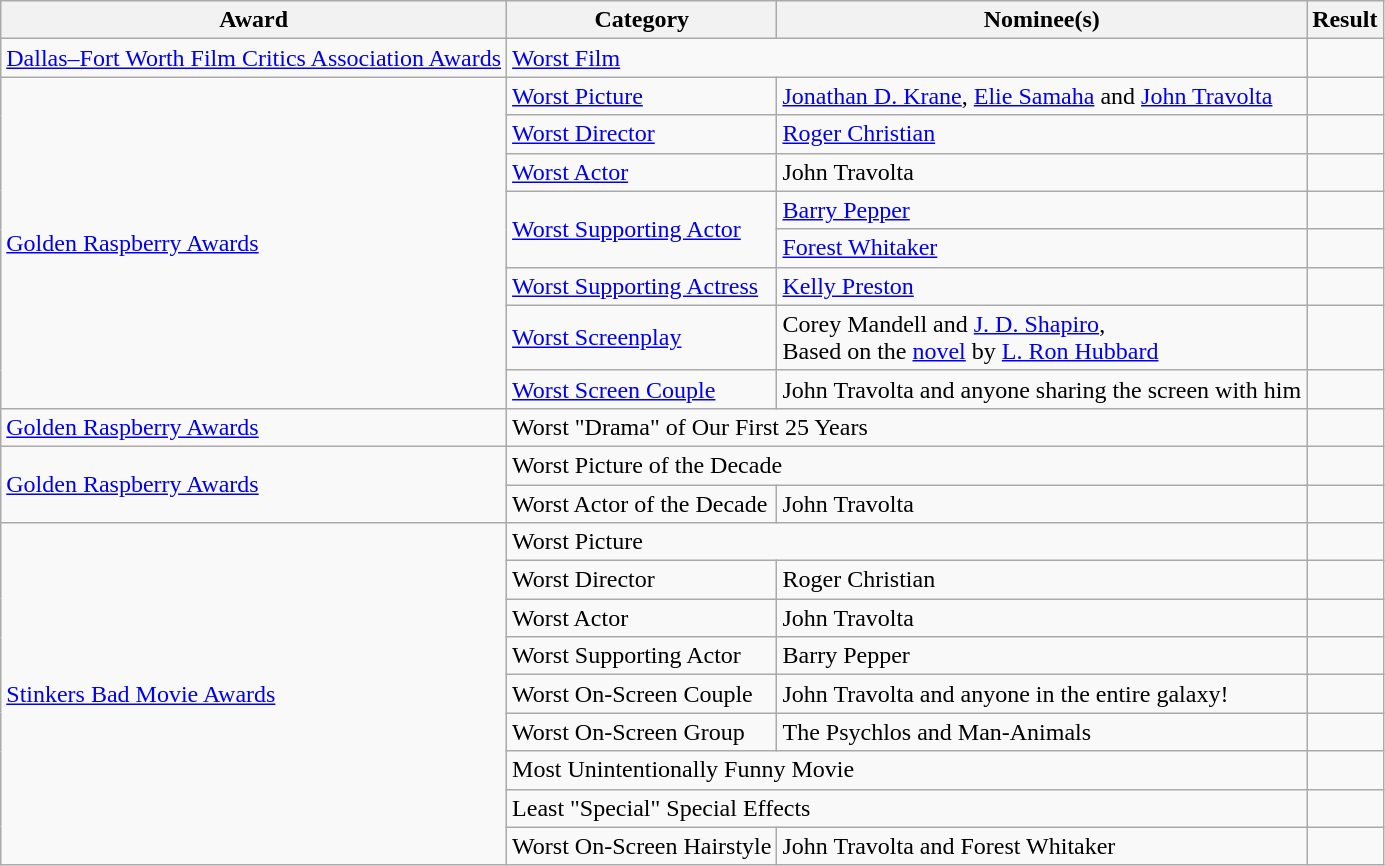<table class="wikitable">
<tr>
<th>Award</th>
<th>Category</th>
<th>Nominee(s)</th>
<th>Result</th>
</tr>
<tr>
<td><a href='#'>Dallas–Fort Worth Film Critics Association Awards</a></td>
<td colspan="2"><a href='#'>Worst Film</a></td>
<td></td>
</tr>
<tr>
<td rowspan="8"><a href='#'>Golden Raspberry Awards </a></td>
<td><a href='#'>Worst Picture</a></td>
<td><a href='#'>Jonathan D. Krane</a>, <a href='#'>Elie Samaha</a> and <a href='#'>John Travolta</a></td>
<td></td>
</tr>
<tr>
<td><a href='#'>Worst Director</a></td>
<td><a href='#'>Roger Christian</a></td>
<td></td>
</tr>
<tr>
<td><a href='#'>Worst Actor</a></td>
<td>John Travolta </td>
<td></td>
</tr>
<tr>
<td rowspan="2"><a href='#'>Worst Supporting Actor</a></td>
<td><a href='#'>Barry Pepper</a></td>
<td></td>
</tr>
<tr>
<td><a href='#'>Forest Whitaker</a></td>
<td></td>
</tr>
<tr>
<td><a href='#'>Worst Supporting Actress</a></td>
<td><a href='#'>Kelly Preston</a></td>
<td></td>
</tr>
<tr>
<td><a href='#'>Worst Screenplay</a></td>
<td>Corey Mandell and <a href='#'>J. D. Shapiro</a>, <br> Based on the <a href='#'>novel</a> by <a href='#'>L. Ron Hubbard</a></td>
<td></td>
</tr>
<tr>
<td><a href='#'>Worst Screen Couple</a></td>
<td>John Travolta and anyone sharing the screen with him</td>
<td></td>
</tr>
<tr>
<td><a href='#'>Golden Raspberry Awards </a></td>
<td colspan="2">Worst "Drama" of Our First 25 Years</td>
<td></td>
</tr>
<tr>
<td rowspan="2"><a href='#'>Golden Raspberry Awards </a></td>
<td colspan="2">Worst Picture of the Decade</td>
<td></td>
</tr>
<tr>
<td>Worst Actor of the Decade</td>
<td>John Travolta</td>
<td></td>
</tr>
<tr>
<td rowspan="9"><a href='#'>Stinkers Bad Movie Awards</a></td>
<td colspan="2">Worst Picture</td>
<td></td>
</tr>
<tr>
<td>Worst Director</td>
<td>Roger Christian</td>
<td></td>
</tr>
<tr>
<td>Worst Actor</td>
<td>John Travolta </td>
<td></td>
</tr>
<tr>
<td>Worst Supporting Actor</td>
<td>Barry Pepper</td>
<td></td>
</tr>
<tr>
<td>Worst On-Screen Couple</td>
<td>John Travolta and anyone in the entire galaxy!</td>
<td></td>
</tr>
<tr>
<td>Worst On-Screen Group</td>
<td>The Psychlos and Man-Animals</td>
<td></td>
</tr>
<tr>
<td colspan="2">Most Unintentionally Funny Movie</td>
<td></td>
</tr>
<tr>
<td colspan="2">Least "Special" Special Effects</td>
<td></td>
</tr>
<tr>
<td>Worst On-Screen Hairstyle</td>
<td>John Travolta and Forest Whitaker</td>
<td></td>
</tr>
</table>
